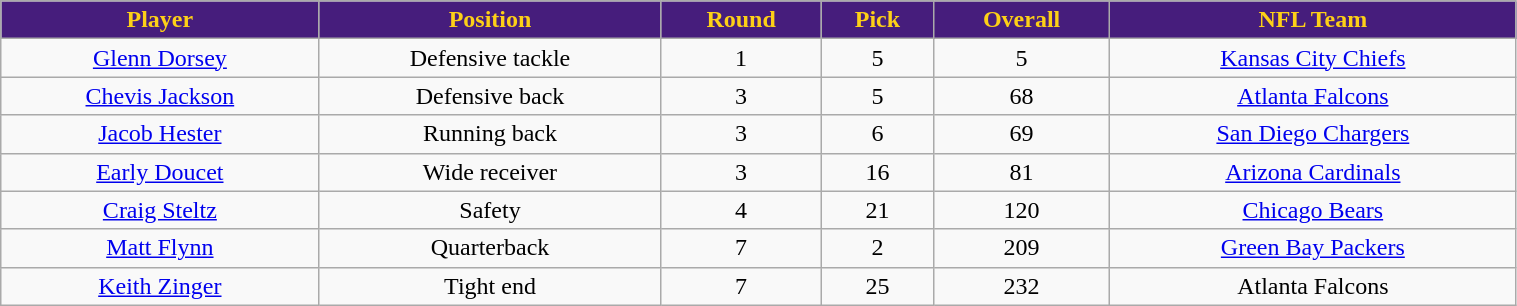<table class="wikitable" width="80%">
<tr align="center"  style="background:#461D7C;color:#FDD017;">
<td><strong>Player</strong></td>
<td><strong>Position</strong></td>
<td><strong>Round</strong></td>
<td><strong>Pick</strong></td>
<td><strong>Overall</strong></td>
<td><strong>NFL Team</strong></td>
</tr>
<tr align="center" bgcolor="">
<td><a href='#'>Glenn Dorsey</a></td>
<td>Defensive tackle</td>
<td>1</td>
<td>5</td>
<td>5</td>
<td><a href='#'>Kansas City Chiefs</a></td>
</tr>
<tr align="center" bgcolor="">
<td><a href='#'>Chevis Jackson</a></td>
<td>Defensive back</td>
<td>3</td>
<td>5</td>
<td>68</td>
<td><a href='#'>Atlanta Falcons</a></td>
</tr>
<tr align="center" bgcolor="">
<td><a href='#'>Jacob Hester</a></td>
<td>Running back</td>
<td>3</td>
<td>6</td>
<td>69</td>
<td><a href='#'>San Diego Chargers</a></td>
</tr>
<tr align="center" bgcolor="">
<td><a href='#'>Early Doucet</a></td>
<td>Wide receiver</td>
<td>3</td>
<td>16</td>
<td>81</td>
<td><a href='#'>Arizona Cardinals</a></td>
</tr>
<tr align="center" bgcolor="">
<td><a href='#'>Craig Steltz</a></td>
<td>Safety</td>
<td>4</td>
<td>21</td>
<td>120</td>
<td><a href='#'>Chicago Bears</a></td>
</tr>
<tr align="center" bgcolor="">
<td><a href='#'>Matt Flynn</a></td>
<td>Quarterback</td>
<td>7</td>
<td>2</td>
<td>209</td>
<td><a href='#'>Green Bay Packers</a></td>
</tr>
<tr align="center" bgcolor="">
<td><a href='#'>Keith Zinger</a></td>
<td>Tight end</td>
<td>7</td>
<td>25</td>
<td>232</td>
<td>Atlanta Falcons</td>
</tr>
</table>
